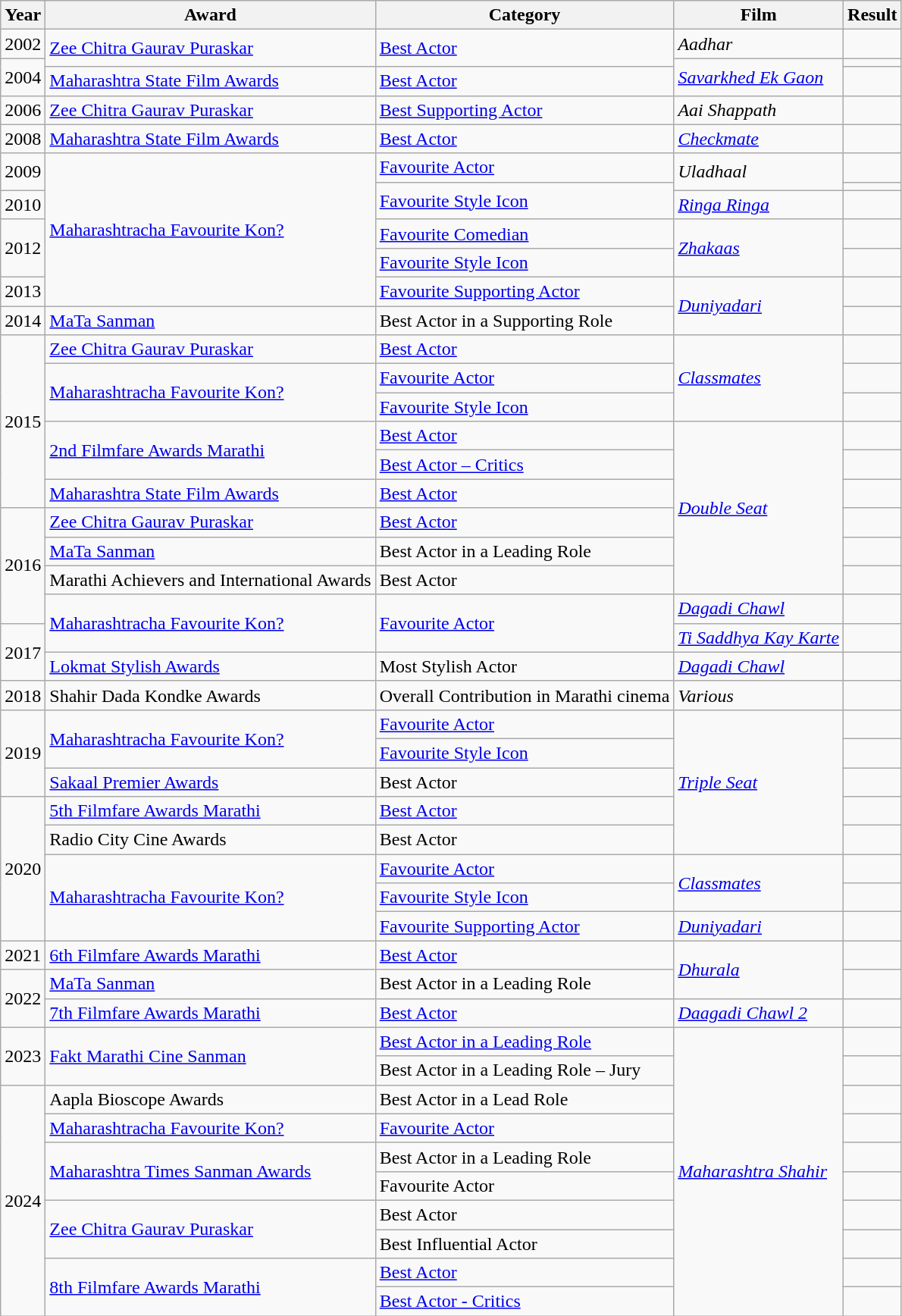<table class="wikitable">
<tr>
<th>Year</th>
<th>Award</th>
<th>Category</th>
<th>Film</th>
<th>Result</th>
</tr>
<tr>
<td>2002</td>
<td rowspan="2"><a href='#'>Zee Chitra Gaurav Puraskar</a></td>
<td rowspan="2"><a href='#'>Best Actor</a></td>
<td><em>Aadhar</em></td>
<td></td>
</tr>
<tr>
<td rowspan="2">2004</td>
<td rowspan="2"><em><a href='#'>Savarkhed Ek Gaon</a></em></td>
<td></td>
</tr>
<tr>
<td><a href='#'>Maharashtra State Film Awards</a></td>
<td><a href='#'>Best Actor</a></td>
<td></td>
</tr>
<tr>
<td>2006</td>
<td><a href='#'>Zee Chitra Gaurav Puraskar</a></td>
<td><a href='#'>Best Supporting Actor</a></td>
<td><em>Aai Shappath</em></td>
<td></td>
</tr>
<tr>
<td>2008</td>
<td><a href='#'>Maharashtra State Film Awards</a></td>
<td><a href='#'>Best Actor</a></td>
<td><em><a href='#'>Checkmate</a></em></td>
<td></td>
</tr>
<tr>
<td rowspan="2">2009</td>
<td rowspan="6"><a href='#'>Maharashtracha Favourite Kon?</a></td>
<td><a href='#'>Favourite Actor</a></td>
<td rowspan="2"><em>Uladhaal</em></td>
<td></td>
</tr>
<tr>
<td rowspan="2"><a href='#'>Favourite Style Icon</a></td>
<td></td>
</tr>
<tr>
<td>2010</td>
<td><em><a href='#'>Ringa Ringa</a></em></td>
<td></td>
</tr>
<tr>
<td rowspan="2">2012</td>
<td><a href='#'>Favourite Comedian</a></td>
<td rowspan="2"><em><a href='#'>Zhakaas</a></em></td>
<td></td>
</tr>
<tr>
<td><a href='#'>Favourite Style Icon</a></td>
<td></td>
</tr>
<tr>
<td>2013</td>
<td><a href='#'>Favourite Supporting Actor</a></td>
<td rowspan="2"><em><a href='#'>Duniyadari</a></em></td>
<td></td>
</tr>
<tr>
<td>2014</td>
<td><a href='#'>MaTa Sanman</a></td>
<td>Best Actor in a Supporting Role</td>
<td></td>
</tr>
<tr>
<td rowspan="6">2015</td>
<td><a href='#'>Zee Chitra Gaurav Puraskar</a></td>
<td><a href='#'>Best Actor</a></td>
<td rowspan="3"><em><a href='#'>Classmates</a></em></td>
<td></td>
</tr>
<tr>
<td rowspan="2"><a href='#'>Maharashtracha Favourite Kon?</a></td>
<td><a href='#'>Favourite Actor</a></td>
<td></td>
</tr>
<tr>
<td><a href='#'>Favourite Style Icon</a></td>
<td></td>
</tr>
<tr>
<td rowspan="2"><a href='#'>2nd Filmfare Awards Marathi</a></td>
<td><a href='#'>Best Actor</a></td>
<td rowspan="6"><em><a href='#'>Double Seat</a></em></td>
<td></td>
</tr>
<tr>
<td><a href='#'>Best Actor – Critics</a></td>
<td></td>
</tr>
<tr>
<td><a href='#'>Maharashtra State Film Awards</a></td>
<td><a href='#'>Best Actor</a></td>
<td></td>
</tr>
<tr>
<td rowspan="4">2016</td>
<td><a href='#'>Zee Chitra Gaurav Puraskar</a></td>
<td><a href='#'>Best Actor</a></td>
<td></td>
</tr>
<tr>
<td><a href='#'>MaTa Sanman</a></td>
<td>Best Actor in a Leading Role</td>
<td></td>
</tr>
<tr>
<td>Marathi Achievers and International Awards</td>
<td>Best Actor</td>
<td></td>
</tr>
<tr>
<td rowspan="2"><a href='#'>Maharashtracha Favourite Kon?</a></td>
<td rowspan="2"><a href='#'>Favourite Actor</a></td>
<td><em><a href='#'>Dagadi Chawl</a></em></td>
<td></td>
</tr>
<tr>
<td rowspan="2">2017</td>
<td><em><a href='#'>Ti Saddhya Kay Karte</a></em></td>
<td></td>
</tr>
<tr>
<td><a href='#'>Lokmat Stylish Awards</a></td>
<td>Most Stylish Actor</td>
<td><em><a href='#'>Dagadi Chawl</a></em></td>
<td></td>
</tr>
<tr>
<td>2018</td>
<td>Shahir Dada Kondke Awards</td>
<td>Overall Contribution in Marathi cinema</td>
<td><em>Various</em></td>
<td></td>
</tr>
<tr>
<td rowspan="3">2019</td>
<td rowspan="2"><a href='#'>Maharashtracha Favourite Kon?</a></td>
<td><a href='#'>Favourite Actor</a></td>
<td rowspan="5"><em><a href='#'>Triple Seat</a></em></td>
<td></td>
</tr>
<tr>
<td><a href='#'>Favourite Style Icon</a></td>
<td></td>
</tr>
<tr>
<td><a href='#'>Sakaal Premier Awards</a></td>
<td>Best Actor</td>
<td></td>
</tr>
<tr>
<td rowspan="5">2020</td>
<td><a href='#'>5th Filmfare Awards Marathi</a></td>
<td><a href='#'>Best Actor</a></td>
<td></td>
</tr>
<tr>
<td>Radio City Cine Awards</td>
<td>Best Actor</td>
<td></td>
</tr>
<tr>
<td rowspan="3"><a href='#'>Maharashtracha Favourite Kon?</a></td>
<td><a href='#'>Favourite Actor</a></td>
<td rowspan="2"><em><a href='#'>Classmates</a></em></td>
<td></td>
</tr>
<tr>
<td><a href='#'>Favourite Style Icon</a></td>
<td></td>
</tr>
<tr>
<td><a href='#'>Favourite Supporting Actor</a></td>
<td><em><a href='#'>Duniyadari</a></em></td>
<td></td>
</tr>
<tr>
<td>2021</td>
<td><a href='#'>6th Filmfare Awards Marathi</a></td>
<td><a href='#'>Best Actor</a></td>
<td rowspan="2"><em><a href='#'>Dhurala</a></em></td>
<td></td>
</tr>
<tr>
<td rowspan="2">2022</td>
<td><a href='#'>MaTa Sanman</a></td>
<td>Best Actor in a Leading Role</td>
<td></td>
</tr>
<tr>
<td><a href='#'>7th Filmfare Awards Marathi</a></td>
<td><a href='#'>Best Actor</a></td>
<td><em><a href='#'>Daagadi Chawl 2</a></em></td>
<td></td>
</tr>
<tr>
<td rowspan="2">2023</td>
<td rowspan="2"><a href='#'>Fakt Marathi Cine Sanman</a></td>
<td><a href='#'>Best Actor in a Leading Role</a></td>
<td rowspan="10"><em><a href='#'>Maharashtra Shahir</a></em></td>
<td></td>
</tr>
<tr>
<td>Best Actor in a Leading Role – Jury</td>
<td></td>
</tr>
<tr>
<td rowspan="8">2024</td>
<td>Aapla Bioscope Awards</td>
<td>Best Actor in a Lead Role</td>
<td></td>
</tr>
<tr>
<td><a href='#'>Maharashtracha Favourite Kon?</a></td>
<td><a href='#'>Favourite Actor</a></td>
<td></td>
</tr>
<tr>
<td rowspan="2"><a href='#'>Maharashtra Times Sanman Awards</a></td>
<td>Best Actor in a Leading Role</td>
<td></td>
</tr>
<tr>
<td>Favourite Actor</td>
<td></td>
</tr>
<tr>
<td rowspan="2"><a href='#'>Zee Chitra Gaurav Puraskar</a></td>
<td>Best Actor</td>
<td></td>
</tr>
<tr>
<td>Best Influential Actor</td>
<td></td>
</tr>
<tr>
<td rowspan="2"><a href='#'>8th Filmfare Awards Marathi</a></td>
<td><a href='#'>Best Actor</a></td>
<td></td>
</tr>
<tr>
<td><a href='#'>Best Actor - Critics</a></td>
<td></td>
</tr>
</table>
